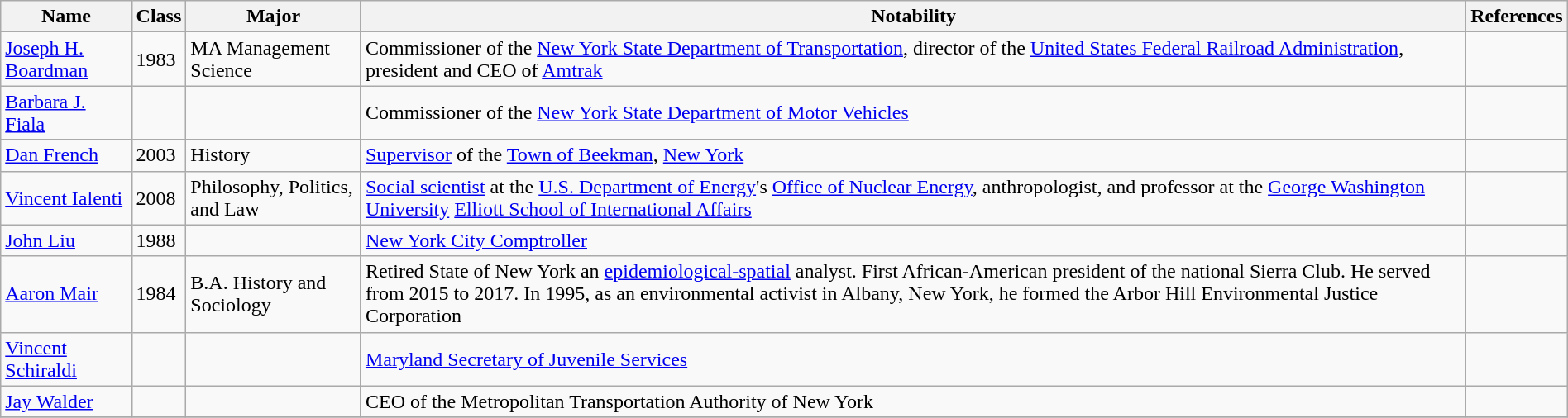<table class="wikitable sortable" style="width:100%;">
<tr>
<th>Name</th>
<th>Class</th>
<th>Major</th>
<th>Notability</th>
<th>References</th>
</tr>
<tr>
<td><a href='#'>Joseph H. Boardman</a></td>
<td>1983</td>
<td>MA Management Science</td>
<td>Commissioner of the <a href='#'>New York State Department of Transportation</a>,  director of the <a href='#'>United States Federal Railroad Administration</a>, president and CEO of <a href='#'>Amtrak</a></td>
<td></td>
</tr>
<tr>
<td><a href='#'>Barbara J. Fiala</a></td>
<td></td>
<td></td>
<td>Commissioner of the <a href='#'>New York State Department of Motor Vehicles</a></td>
<td></td>
</tr>
<tr>
<td><a href='#'>Dan French</a></td>
<td>2003</td>
<td>History</td>
<td><a href='#'>Supervisor</a> of the <a href='#'>Town of Beekman</a>, <a href='#'>New York</a></td>
<td></td>
</tr>
<tr>
<td><a href='#'>Vincent Ialenti</a></td>
<td>2008</td>
<td>Philosophy, Politics, and Law</td>
<td><a href='#'>Social scientist</a> at the <a href='#'>U.S. Department of Energy</a>'s <a href='#'>Office of Nuclear Energy</a>, anthropologist, and professor at the <a href='#'>George Washington University</a> <a href='#'>Elliott School of International Affairs</a></td>
<td></td>
</tr>
<tr>
<td><a href='#'>John Liu</a></td>
<td>1988</td>
<td></td>
<td><a href='#'>New York City Comptroller</a></td>
<td></td>
</tr>
<tr>
<td><a href='#'>Aaron Mair</a></td>
<td>1984</td>
<td>B.A. History and Sociology</td>
<td>Retired State of New York an <a href='#'>epidemiological-spatial</a> analyst. First African-American president of the national Sierra Club. He served from 2015 to 2017. In 1995, as an environmental activist in Albany, New York, he formed the Arbor Hill Environmental Justice Corporation</td>
<td></td>
</tr>
<tr>
<td><a href='#'>Vincent Schiraldi</a></td>
<td></td>
<td></td>
<td><a href='#'>Maryland Secretary of Juvenile Services</a></td>
<td></td>
</tr>
<tr>
<td><a href='#'>Jay Walder</a></td>
<td></td>
<td></td>
<td>CEO of the Metropolitan Transportation Authority of New York</td>
<td></td>
</tr>
<tr>
</tr>
</table>
